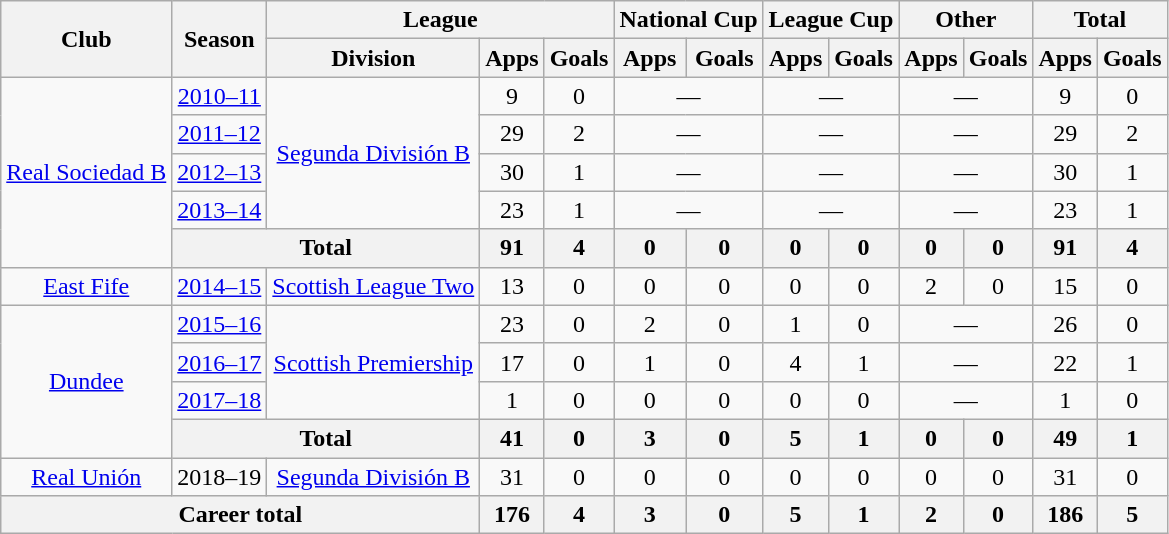<table class="wikitable" style="text-align:center">
<tr>
<th rowspan="2">Club</th>
<th rowspan="2">Season</th>
<th colspan="3">League</th>
<th colspan="2">National Cup</th>
<th colspan="2">League Cup</th>
<th colspan="2">Other</th>
<th colspan="2">Total</th>
</tr>
<tr>
<th>Division</th>
<th>Apps</th>
<th>Goals</th>
<th>Apps</th>
<th>Goals</th>
<th>Apps</th>
<th>Goals</th>
<th>Apps</th>
<th>Goals</th>
<th>Apps</th>
<th>Goals</th>
</tr>
<tr>
<td rowspan="5"><a href='#'>Real Sociedad B</a></td>
<td><a href='#'>2010–11</a></td>
<td rowspan="4"><a href='#'>Segunda División B</a></td>
<td>9</td>
<td>0</td>
<td colspan="2">—</td>
<td colspan="2">—</td>
<td colspan="2">—</td>
<td>9</td>
<td>0</td>
</tr>
<tr>
<td><a href='#'>2011–12</a></td>
<td>29</td>
<td>2</td>
<td colspan="2">—</td>
<td colspan="2">—</td>
<td colspan="2">—</td>
<td>29</td>
<td>2</td>
</tr>
<tr>
<td><a href='#'>2012–13</a></td>
<td>30</td>
<td>1</td>
<td colspan="2">—</td>
<td colspan="2">—</td>
<td colspan="2">—</td>
<td>30</td>
<td>1</td>
</tr>
<tr>
<td><a href='#'>2013–14</a></td>
<td>23</td>
<td>1</td>
<td colspan="2">—</td>
<td colspan="2">—</td>
<td colspan="2">—</td>
<td>23</td>
<td>1</td>
</tr>
<tr>
<th colspan="2">Total</th>
<th>91</th>
<th>4</th>
<th>0</th>
<th>0</th>
<th>0</th>
<th>0</th>
<th>0</th>
<th>0</th>
<th>91</th>
<th>4</th>
</tr>
<tr>
<td><a href='#'>East Fife</a></td>
<td><a href='#'>2014–15</a></td>
<td><a href='#'>Scottish League Two</a></td>
<td>13</td>
<td>0</td>
<td>0</td>
<td>0</td>
<td>0</td>
<td>0</td>
<td>2</td>
<td>0</td>
<td>15</td>
<td>0</td>
</tr>
<tr>
<td rowspan="4"><a href='#'>Dundee</a></td>
<td><a href='#'>2015–16</a></td>
<td rowspan="3"><a href='#'>Scottish Premiership</a></td>
<td>23</td>
<td>0</td>
<td>2</td>
<td>0</td>
<td>1</td>
<td>0</td>
<td colspan="2">—</td>
<td>26</td>
<td>0</td>
</tr>
<tr>
<td><a href='#'>2016–17</a></td>
<td>17</td>
<td>0</td>
<td>1</td>
<td>0</td>
<td>4</td>
<td>1</td>
<td colspan="2">—</td>
<td>22</td>
<td>1</td>
</tr>
<tr>
<td><a href='#'>2017–18</a></td>
<td>1</td>
<td>0</td>
<td>0</td>
<td>0</td>
<td>0</td>
<td>0</td>
<td colspan="2">—</td>
<td>1</td>
<td>0</td>
</tr>
<tr>
<th colspan="2">Total</th>
<th>41</th>
<th>0</th>
<th>3</th>
<th>0</th>
<th>5</th>
<th>1</th>
<th>0</th>
<th>0</th>
<th>49</th>
<th>1</th>
</tr>
<tr>
<td><a href='#'>Real Unión</a></td>
<td>2018–19</td>
<td><a href='#'>Segunda División B</a></td>
<td>31</td>
<td>0</td>
<td>0</td>
<td>0</td>
<td>0</td>
<td>0</td>
<td>0</td>
<td>0</td>
<td>31</td>
<td>0</td>
</tr>
<tr>
<th colspan="3">Career total</th>
<th>176</th>
<th>4</th>
<th>3</th>
<th>0</th>
<th>5</th>
<th>1</th>
<th>2</th>
<th>0</th>
<th>186</th>
<th>5</th>
</tr>
</table>
